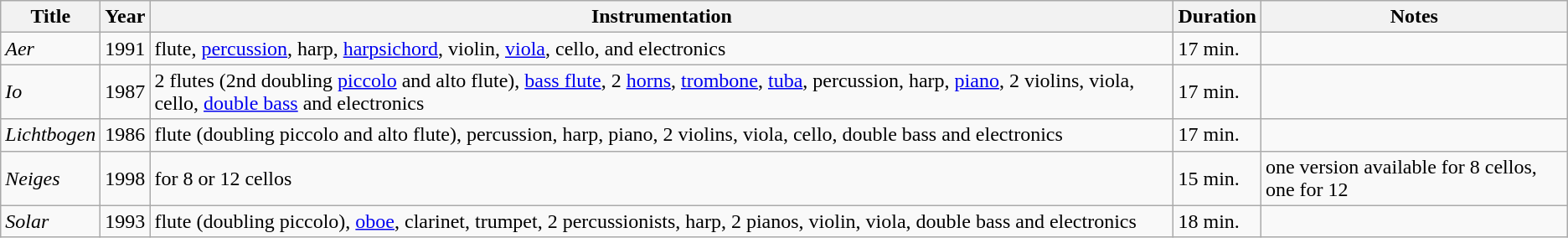<table class="wikitable sortable">
<tr>
<th>Title</th>
<th>Year</th>
<th>Instrumentation</th>
<th>Duration</th>
<th>Notes</th>
</tr>
<tr>
<td><em>Aer</em></td>
<td>1991</td>
<td>flute, <a href='#'>percussion</a>, harp, <a href='#'>harpsichord</a>, violin, <a href='#'>viola</a>, cello, and electronics</td>
<td>17 min.</td>
<td></td>
</tr>
<tr>
<td><em>Io</em></td>
<td>1987</td>
<td>2 flutes (2nd doubling <a href='#'>piccolo</a> and alto flute), <a href='#'>bass flute</a>, 2 <a href='#'>horns</a>, <a href='#'>trombone</a>, <a href='#'>tuba</a>, percussion, harp, <a href='#'>piano</a>, 2 violins, viola, cello, <a href='#'>double bass</a> and electronics</td>
<td>17 min.</td>
<td></td>
</tr>
<tr>
<td><em>Lichtbogen</em></td>
<td>1986</td>
<td>flute (doubling piccolo and alto flute), percussion, harp, piano, 2 violins, viola, cello, double bass and electronics</td>
<td>17 min.</td>
<td></td>
</tr>
<tr>
<td><em>Neiges</em></td>
<td>1998</td>
<td>for 8 or 12 cellos</td>
<td>15 min.</td>
<td>one version available for 8 cellos, one for 12</td>
</tr>
<tr>
<td><em>Solar</em></td>
<td>1993</td>
<td>flute (doubling piccolo), <a href='#'>oboe</a>, clarinet, trumpet, 2 percussionists, harp, 2 pianos, violin, viola, double bass and electronics</td>
<td>18 min.</td>
<td></td>
</tr>
</table>
